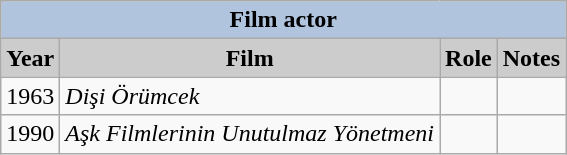<table class="wikitable">
<tr style="text-align:center;">
<th colspan=4 style="background:#B0C4DE;">Film actor</th>
</tr>
<tr style="text-align:center;">
<th style="background:#ccc;">Year</th>
<th style="background:#ccc;">Film</th>
<th style="background:#ccc;">Role</th>
<th style="background:#ccc;">Notes</th>
</tr>
<tr>
<td>1963</td>
<td><em>Dişi Örümcek</em></td>
<td></td>
<td></td>
</tr>
<tr>
<td>1990</td>
<td><em>Aşk Filmlerinin Unutulmaz Yönetmeni</em></td>
<td></td>
<td></td>
</tr>
</table>
